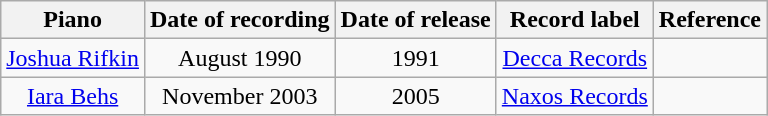<table class="wikitable" style="text-align: center">
<tr>
<th>Piano</th>
<th>Date of recording</th>
<th>Date of release</th>
<th>Record label</th>
<th>Reference</th>
</tr>
<tr>
<td><a href='#'>Joshua Rifkin</a></td>
<td>August 1990</td>
<td>1991</td>
<td><a href='#'>Decca Records</a></td>
<td></td>
</tr>
<tr>
<td><a href='#'>Iara Behs</a></td>
<td>November 2003</td>
<td>2005</td>
<td><a href='#'>Naxos Records</a></td>
<td></td>
</tr>
</table>
